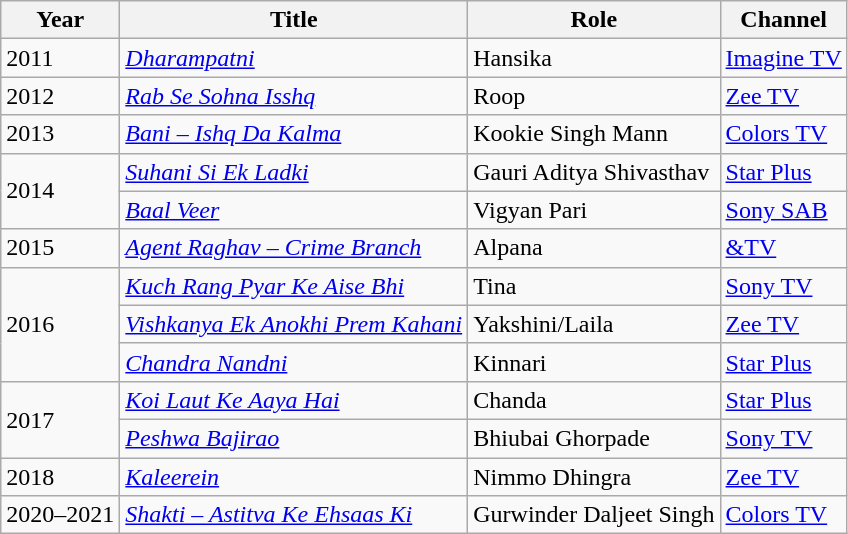<table class="wikitable">
<tr>
<th>Year</th>
<th>Title</th>
<th>Role</th>
<th>Channel</th>
</tr>
<tr>
<td>2011</td>
<td><em><a href='#'>Dharampatni</a></em></td>
<td>Hansika</td>
<td><a href='#'>Imagine TV</a></td>
</tr>
<tr>
<td>2012</td>
<td><em><a href='#'>Rab Se Sohna Isshq</a></em></td>
<td>Roop</td>
<td><a href='#'>Zee TV</a></td>
</tr>
<tr>
<td>2013</td>
<td><em><a href='#'>Bani – Ishq Da Kalma</a></em></td>
<td>Kookie Singh Mann</td>
<td><a href='#'>Colors TV</a></td>
</tr>
<tr>
<td rowspan="2">2014</td>
<td><em><a href='#'>Suhani Si Ek Ladki</a></em></td>
<td>Gauri Aditya Shivasthav</td>
<td><a href='#'>Star Plus</a></td>
</tr>
<tr>
<td><em><a href='#'>Baal Veer</a></em></td>
<td>Vigyan Pari</td>
<td><a href='#'>Sony SAB</a></td>
</tr>
<tr>
<td>2015</td>
<td><em><a href='#'>Agent Raghav – Crime Branch</a></em></td>
<td>Alpana</td>
<td><a href='#'>&TV</a></td>
</tr>
<tr>
<td rowspan="3">2016</td>
<td><em><a href='#'>Kuch Rang Pyar Ke Aise Bhi</a></em></td>
<td>Tina</td>
<td><a href='#'>Sony TV</a></td>
</tr>
<tr>
<td><em><a href='#'>Vishkanya Ek Anokhi Prem Kahani</a></em></td>
<td>Yakshini/Laila</td>
<td><a href='#'>Zee TV</a></td>
</tr>
<tr>
<td><em><a href='#'>Chandra Nandni</a></em></td>
<td>Kinnari</td>
<td><a href='#'>Star Plus</a></td>
</tr>
<tr>
<td rowspan="2">2017</td>
<td><em><a href='#'>Koi Laut Ke Aaya Hai</a></em></td>
<td>Chanda</td>
<td><a href='#'>Star Plus</a></td>
</tr>
<tr>
<td><em><a href='#'>Peshwa Bajirao</a></em></td>
<td>Bhiubai Ghorpade</td>
<td><a href='#'>Sony TV</a></td>
</tr>
<tr>
<td>2018</td>
<td><em><a href='#'>Kaleerein</a></em></td>
<td>Nimmo Dhingra</td>
<td><a href='#'>Zee TV</a></td>
</tr>
<tr>
<td>2020–2021</td>
<td><em><a href='#'>Shakti – Astitva Ke Ehsaas Ki</a></em></td>
<td>Gurwinder Daljeet Singh</td>
<td><a href='#'>Colors TV</a></td>
</tr>
</table>
